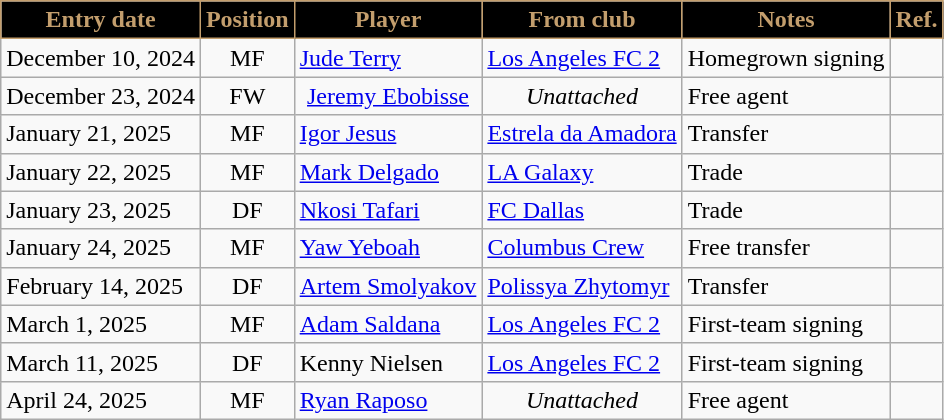<table class="wikitable sortable">
<tr>
<th style="background:#000000; color:#C39E6D; border:1px solid #C39E6D;">Entry date</th>
<th style="background:#000000; color:#C39E6D; border:1px solid #C39E6D;">Position</th>
<th style="background:#000000; color:#C39E6D; border:1px solid #C39E6D;">Player</th>
<th style="background:#000000; color:#C39E6D; border:1px solid #C39E6D;">From club</th>
<th style="background:#000000; color:#C39E6D; border:1px solid #C39E6D;">Notes</th>
<th style="background:#000000; color:#C39E6D; border:1px solid #C39E6D;">Ref.</th>
</tr>
<tr>
<td>December 10, 2024</td>
<td style="text-align:center;">MF</td>
<td style="text-align:left;"> <a href='#'>Jude Terry</a></td>
<td style="text-align:left;"> <a href='#'>Los Angeles FC 2</a></td>
<td>Homegrown signing</td>
<td></td>
</tr>
<tr>
<td>December 23, 2024</td>
<td style="text-align:center;">FW</td>
<td style="text-align:center;"> <a href='#'>Jeremy Ebobisse</a></td>
<td style="text-align:center;"><em>Unattached</em></td>
<td>Free agent</td>
<td></td>
</tr>
<tr>
<td>January 21, 2025</td>
<td style="text-align:center;">MF</td>
<td style="text-align:left;"> <a href='#'>Igor Jesus</a></td>
<td style="text-align:left;"> <a href='#'>Estrela da Amadora</a></td>
<td>Transfer</td>
<td></td>
</tr>
<tr>
<td>January 22, 2025</td>
<td style="text-align:center;">MF</td>
<td style="text-align:left;"> <a href='#'>Mark Delgado</a></td>
<td style="text-align:left;"> <a href='#'>LA Galaxy</a></td>
<td>Trade</td>
<td></td>
</tr>
<tr>
<td>January 23, 2025</td>
<td style="text-align:center;">DF</td>
<td style="text-align:left;"> <a href='#'>Nkosi Tafari</a></td>
<td style="text-align:left;"> <a href='#'>FC Dallas</a></td>
<td>Trade</td>
<td></td>
</tr>
<tr>
<td>January 24, 2025</td>
<td style="text-align:center;">MF</td>
<td style="text-align:left;"> <a href='#'>Yaw Yeboah</a></td>
<td style="text-align:left;"> <a href='#'>Columbus Crew</a></td>
<td>Free transfer</td>
<td></td>
</tr>
<tr>
<td>February 14, 2025</td>
<td style="text-align:center;">DF</td>
<td style="text-align:left;"> <a href='#'>Artem Smolyakov</a></td>
<td style="text-align:left;"> <a href='#'>Polissya Zhytomyr</a></td>
<td>Transfer</td>
<td></td>
</tr>
<tr>
<td>March 1, 2025</td>
<td style="text-align:center;">MF</td>
<td style="text-align:left;"> <a href='#'>Adam Saldana</a></td>
<td style="text-align:left;"> <a href='#'>Los Angeles FC 2</a></td>
<td>First-team signing</td>
<td></td>
</tr>
<tr>
<td>March 11, 2025</td>
<td style="text-align:center;">DF</td>
<td style="text-align:left;"> Kenny Nielsen</td>
<td style="text-align:left;"> <a href='#'>Los Angeles FC 2</a></td>
<td>First-team signing</td>
<td></td>
</tr>
<tr>
<td>April 24, 2025</td>
<td style="text-align:center;">MF</td>
<td style="text-align:left;"> <a href='#'>Ryan Raposo</a></td>
<td style="text-align:center;"><em>Unattached</em></td>
<td>Free agent</td>
<td></td>
</tr>
</table>
